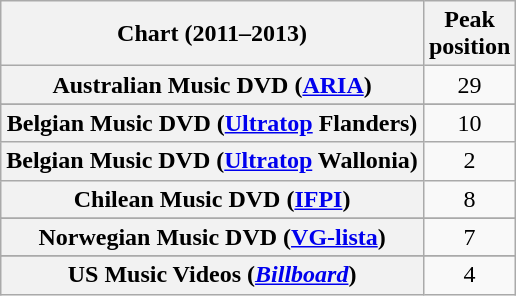<table class="wikitable sortable plainrowheaders" style="text-align:center">
<tr>
<th scope="col">Chart (2011–2013)</th>
<th scope="col">Peak<br>position</th>
</tr>
<tr>
<th scope="row">Australian Music DVD (<a href='#'>ARIA</a>)</th>
<td>29</td>
</tr>
<tr>
</tr>
<tr>
<th scope="row">Belgian Music DVD (<a href='#'>Ultratop</a> Flanders)</th>
<td>10</td>
</tr>
<tr>
<th scope="row">Belgian Music DVD (<a href='#'>Ultratop</a> Wallonia)</th>
<td>2</td>
</tr>
<tr>
<th scope="row">Chilean Music DVD (<a href='#'>IFPI</a>)</th>
<td>8</td>
</tr>
<tr>
</tr>
<tr>
</tr>
<tr>
</tr>
<tr>
</tr>
<tr>
<th scope="row">Norwegian Music DVD (<a href='#'>VG-lista</a>)</th>
<td>7</td>
</tr>
<tr>
</tr>
<tr>
</tr>
<tr>
</tr>
<tr>
<th scope="row">US Music Videos (<a href='#'><em>Billboard</em></a>)</th>
<td>4</td>
</tr>
</table>
